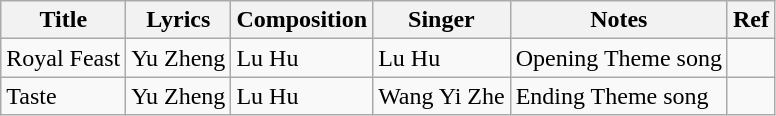<table class="wikitable">
<tr>
<th>Title</th>
<th>Lyrics</th>
<th>Composition</th>
<th>Singer</th>
<th>Notes</th>
<th>Ref</th>
</tr>
<tr>
<td>Royal Feast</td>
<td>Yu Zheng</td>
<td>Lu Hu</td>
<td>Lu Hu</td>
<td>Opening Theme song</td>
<td></td>
</tr>
<tr>
<td>Taste</td>
<td>Yu Zheng</td>
<td>Lu Hu</td>
<td>Wang Yi Zhe</td>
<td>Ending Theme song</td>
<td></td>
</tr>
</table>
